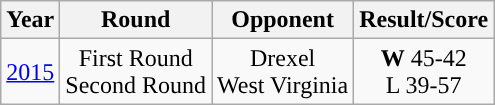<table class="wikitable" style="text-align:center;">
<tr>
<th>Year</th>
<th>Round</th>
<th>Opponent</th>
<th>Result/Score</th>
</tr>
<tr style="text-align:center;">
<td><a href='#'>2015</a></td>
<td>First Round<br>Second Round</td>
<td>Drexel<br>West Virginia</td>
<td><strong>W</strong> 45-42<br>L 39-57</td>
</tr>
</table>
